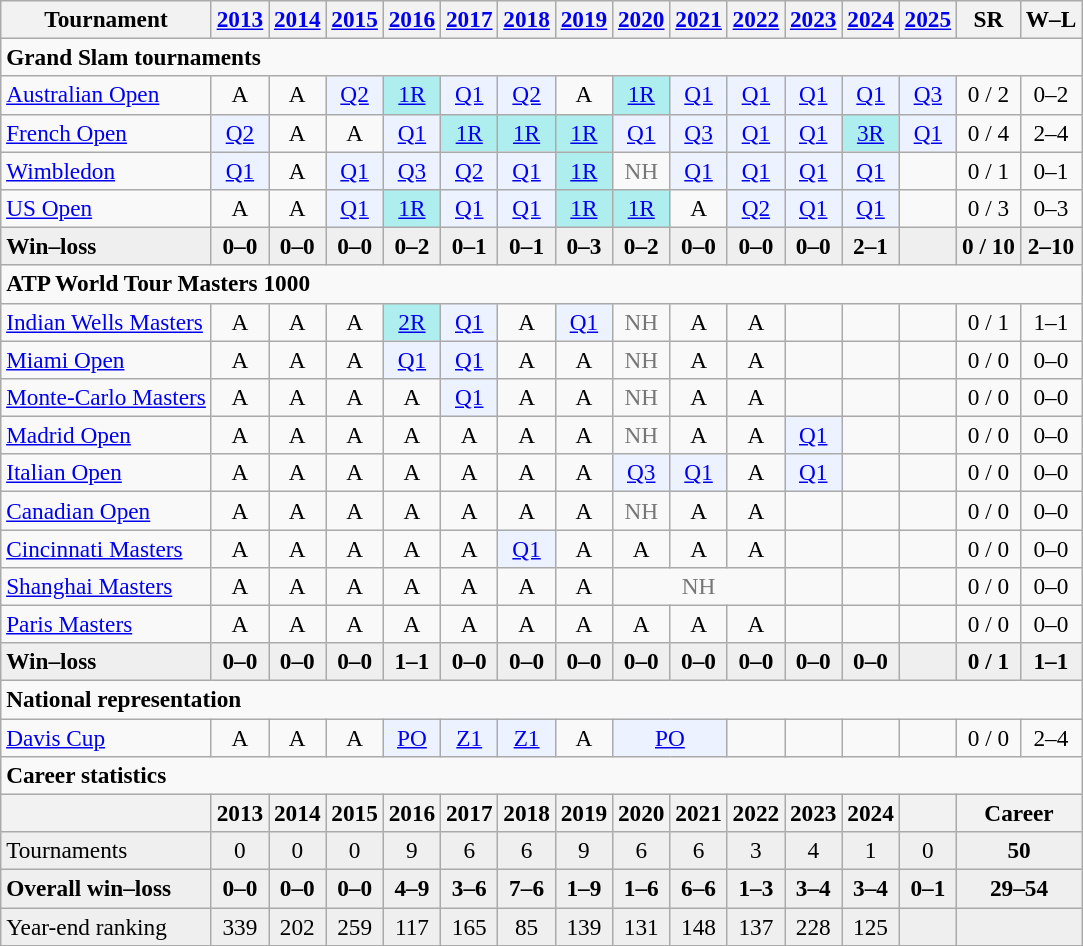<table class=wikitable style=text-align:center;font-size:97%>
<tr>
<th>Tournament</th>
<th><a href='#'>2013</a></th>
<th><a href='#'>2014</a></th>
<th><a href='#'>2015</a></th>
<th><a href='#'>2016</a></th>
<th><a href='#'>2017</a></th>
<th><a href='#'>2018</a></th>
<th><a href='#'>2019</a></th>
<th><a href='#'>2020</a></th>
<th><a href='#'>2021</a></th>
<th><a href='#'>2022</a></th>
<th><a href='#'>2023</a></th>
<th><a href='#'>2024</a></th>
<th><a href='#'>2025</a></th>
<th>SR</th>
<th>W–L</th>
</tr>
<tr>
<td colspan="16" align="left"><strong>Grand Slam tournaments</strong></td>
</tr>
<tr>
<td align=left><a href='#'>Australian Open</a></td>
<td>A</td>
<td>A</td>
<td bgcolor=ecf2ff><a href='#'>Q2</a></td>
<td bgcolor=afeeee><a href='#'>1R</a></td>
<td bgcolor=ecf2ff><a href='#'>Q1</a></td>
<td bgcolor=ecf2ff><a href='#'>Q2</a></td>
<td>A</td>
<td bgcolor=afeeee><a href='#'>1R</a></td>
<td bgcolor=ecf2ff><a href='#'>Q1</a></td>
<td bgcolor=ecf2ff><a href='#'>Q1</a></td>
<td bgcolor=ecf2ff><a href='#'>Q1</a></td>
<td bgcolor=ecf2ff><a href='#'>Q1</a></td>
<td bgcolor=ecf2ff><a href='#'>Q3</a></td>
<td>0 / 2</td>
<td>0–2</td>
</tr>
<tr>
<td align=left><a href='#'>French Open</a></td>
<td bgcolor=ecf2ff><a href='#'>Q2</a></td>
<td>A</td>
<td>A</td>
<td bgcolor=ecf2ff><a href='#'>Q1</a></td>
<td bgcolor=afeeee><a href='#'>1R</a></td>
<td bgcolor=afeeee><a href='#'>1R</a></td>
<td bgcolor=afeeee><a href='#'>1R</a></td>
<td bgcolor=ecf2ff><a href='#'>Q1</a></td>
<td bgcolor=ecf2ff><a href='#'>Q3</a></td>
<td bgcolor=ecf2ff><a href='#'>Q1</a></td>
<td bgcolor=ecf2ff><a href='#'>Q1</a></td>
<td bgcolor=afeeee><a href='#'>3R</a></td>
<td bgcolor=ecf2ff><a href='#'>Q1</a></td>
<td>0 / 4</td>
<td>2–4</td>
</tr>
<tr>
<td align=left><a href='#'>Wimbledon</a></td>
<td bgcolor=ecf2ff><a href='#'>Q1</a></td>
<td>A</td>
<td bgcolor=ecf2ff><a href='#'>Q1</a></td>
<td bgcolor=ecf2ff><a href='#'>Q3</a></td>
<td bgcolor=ecf2ff><a href='#'>Q2</a></td>
<td bgcolor=ecf2ff><a href='#'>Q1</a></td>
<td bgcolor=afeeee><a href='#'>1R</a></td>
<td style=color:#767676>NH</td>
<td bgcolor=ecf2ff><a href='#'>Q1</a></td>
<td bgcolor=ecf2ff><a href='#'>Q1</a></td>
<td bgcolor=ecf2ff><a href='#'>Q1</a></td>
<td bgcolor=ecf2ff><a href='#'>Q1</a></td>
<td></td>
<td>0 / 1</td>
<td>0–1</td>
</tr>
<tr>
<td align=left><a href='#'>US Open</a></td>
<td>A</td>
<td>A</td>
<td bgcolor=ecf2ff><a href='#'>Q1</a></td>
<td bgcolor=afeeee><a href='#'>1R</a></td>
<td bgcolor=ecf2ff><a href='#'>Q1</a></td>
<td bgcolor=ecf2ff><a href='#'>Q1</a></td>
<td bgcolor=afeeee><a href='#'>1R</a></td>
<td bgcolor=afeeee><a href='#'>1R</a></td>
<td>A</td>
<td bgcolor=ecf2ff><a href='#'>Q2</a></td>
<td bgcolor=ecf2ff><a href='#'>Q1</a></td>
<td bgcolor=ecf2ff><a href='#'>Q1</a></td>
<td></td>
<td>0 / 3</td>
<td>0–3</td>
</tr>
<tr style=font-weight:bold;background:#efefef>
<td style=text-align:left>Win–loss</td>
<td>0–0</td>
<td>0–0</td>
<td>0–0</td>
<td>0–2</td>
<td>0–1</td>
<td>0–1</td>
<td>0–3</td>
<td>0–2</td>
<td>0–0</td>
<td>0–0</td>
<td>0–0</td>
<td>2–1</td>
<td></td>
<td>0 / 10</td>
<td>2–10</td>
</tr>
<tr>
<td colspan="16" align="left"><strong>ATP World Tour Masters 1000</strong></td>
</tr>
<tr>
<td align=left><a href='#'>Indian Wells Masters</a></td>
<td>A</td>
<td>A</td>
<td>A</td>
<td bgcolor=afeeee><a href='#'>2R</a></td>
<td bgcolor=ecf2ff><a href='#'>Q1</a></td>
<td>A</td>
<td bgcolor=ecf2ff><a href='#'>Q1</a></td>
<td style=color:#767676>NH</td>
<td>A</td>
<td>A</td>
<td></td>
<td></td>
<td></td>
<td>0 / 1</td>
<td>1–1</td>
</tr>
<tr>
<td align=left><a href='#'>Miami Open</a></td>
<td>A</td>
<td>A</td>
<td>A</td>
<td bgcolor=ecf2ff><a href='#'>Q1</a></td>
<td bgcolor=ecf2ff><a href='#'>Q1</a></td>
<td>A</td>
<td>A</td>
<td style=color:#767676>NH</td>
<td>A</td>
<td>A</td>
<td></td>
<td></td>
<td></td>
<td>0 / 0</td>
<td>0–0</td>
</tr>
<tr>
<td align=left><a href='#'>Monte-Carlo Masters</a></td>
<td>A</td>
<td>A</td>
<td>A</td>
<td>A</td>
<td bgcolor=ecf2ff><a href='#'>Q1</a></td>
<td>A</td>
<td>A</td>
<td style=color:#767676>NH</td>
<td>A</td>
<td>A</td>
<td></td>
<td></td>
<td></td>
<td>0 / 0</td>
<td>0–0</td>
</tr>
<tr>
<td align=left><a href='#'>Madrid Open</a></td>
<td>A</td>
<td>A</td>
<td>A</td>
<td>A</td>
<td>A</td>
<td>A</td>
<td>A</td>
<td style=color:#767676>NH</td>
<td>A</td>
<td>A</td>
<td bgcolor=ecf2ff><a href='#'>Q1</a></td>
<td></td>
<td></td>
<td>0 / 0</td>
<td>0–0</td>
</tr>
<tr>
<td align=left><a href='#'>Italian Open</a></td>
<td>A</td>
<td>A</td>
<td>A</td>
<td>A</td>
<td>A</td>
<td>A</td>
<td>A</td>
<td bgcolor=ecf2ff><a href='#'>Q3</a></td>
<td bgcolor=ecf2ff><a href='#'>Q1</a></td>
<td>A</td>
<td bgcolor=ecf2ff><a href='#'>Q1</a></td>
<td></td>
<td></td>
<td>0 / 0</td>
<td>0–0</td>
</tr>
<tr>
<td align=left><a href='#'>Canadian Open</a></td>
<td>A</td>
<td>A</td>
<td>A</td>
<td>A</td>
<td>A</td>
<td>A</td>
<td>A</td>
<td style=color:#767676>NH</td>
<td>A</td>
<td>A</td>
<td></td>
<td></td>
<td></td>
<td>0 / 0</td>
<td>0–0</td>
</tr>
<tr>
<td align=left><a href='#'>Cincinnati Masters</a></td>
<td>A</td>
<td>A</td>
<td>A</td>
<td>A</td>
<td>A</td>
<td bgcolor=ecf2ff><a href='#'>Q1</a></td>
<td>A</td>
<td>A</td>
<td>A</td>
<td>A</td>
<td></td>
<td></td>
<td></td>
<td>0 / 0</td>
<td>0–0</td>
</tr>
<tr>
<td align=left><a href='#'>Shanghai Masters</a></td>
<td>A</td>
<td>A</td>
<td>A</td>
<td>A</td>
<td>A</td>
<td>A</td>
<td>A</td>
<td colspan="3" style="color:#767676">NH</td>
<td></td>
<td></td>
<td></td>
<td>0 / 0</td>
<td>0–0</td>
</tr>
<tr>
<td align=left><a href='#'>Paris Masters</a></td>
<td>A</td>
<td>A</td>
<td>A</td>
<td>A</td>
<td>A</td>
<td>A</td>
<td>A</td>
<td>A</td>
<td>A</td>
<td>A</td>
<td></td>
<td></td>
<td></td>
<td>0 / 0</td>
<td>0–0</td>
</tr>
<tr style=font-weight:bold;background:#efefef>
<td style=text-align:left>Win–loss</td>
<td>0–0</td>
<td>0–0</td>
<td>0–0</td>
<td>1–1</td>
<td>0–0</td>
<td>0–0</td>
<td>0–0</td>
<td>0–0</td>
<td>0–0</td>
<td>0–0</td>
<td>0–0</td>
<td>0–0</td>
<td></td>
<td>0 / 1</td>
<td>1–1</td>
</tr>
<tr>
<td colspan="16" align="left"><strong>National representation</strong></td>
</tr>
<tr>
<td align=left><a href='#'>Davis Cup</a></td>
<td>A</td>
<td>A</td>
<td>A</td>
<td bgcolor=ecf2ff><a href='#'>PO</a></td>
<td bgcolor=ecf2ff><a href='#'>Z1</a></td>
<td bgcolor=ecf2ff><a href='#'>Z1</a></td>
<td>A</td>
<td colspan=2 bgcolor=ecf2ff><a href='#'>PO</a></td>
<td></td>
<td></td>
<td></td>
<td></td>
<td>0 / 0</td>
<td>2–4</td>
</tr>
<tr>
<td colspan="16" align="left"><strong>Career statistics</strong></td>
</tr>
<tr>
<th></th>
<th>2013</th>
<th>2014</th>
<th>2015</th>
<th>2016</th>
<th>2017</th>
<th>2018</th>
<th>2019</th>
<th>2020</th>
<th>2021</th>
<th>2022</th>
<th>2023</th>
<th>2024</th>
<th></th>
<th colspan="2">Career</th>
</tr>
<tr bgcolor=efefef>
<td align=left>Tournaments</td>
<td>0</td>
<td>0</td>
<td>0</td>
<td>9</td>
<td>6</td>
<td>6</td>
<td>9</td>
<td>6</td>
<td>6</td>
<td>3</td>
<td>4</td>
<td>1</td>
<td>0</td>
<td colspan="2"><strong>50</strong><br></td>
</tr>
<tr bgcolor= efefef style=font-weight:bold>
<td style=text-align:left>Overall win–loss</td>
<td>0–0</td>
<td>0–0</td>
<td>0–0</td>
<td>4–9</td>
<td>3–6</td>
<td>7–6</td>
<td>1–9</td>
<td>1–6</td>
<td>6–6</td>
<td>1–3</td>
<td>3–4</td>
<td>3–4</td>
<td>0–1</td>
<td colspan="2">29–54</td>
</tr>
<tr bgcolor=efefef>
<td align=left>Year-end ranking</td>
<td>339</td>
<td>202</td>
<td>259</td>
<td>117</td>
<td>165</td>
<td>85</td>
<td>139</td>
<td>131</td>
<td>148</td>
<td>137</td>
<td>228</td>
<td>125</td>
<td></td>
<td colspan="2"><strong></strong></td>
</tr>
</table>
